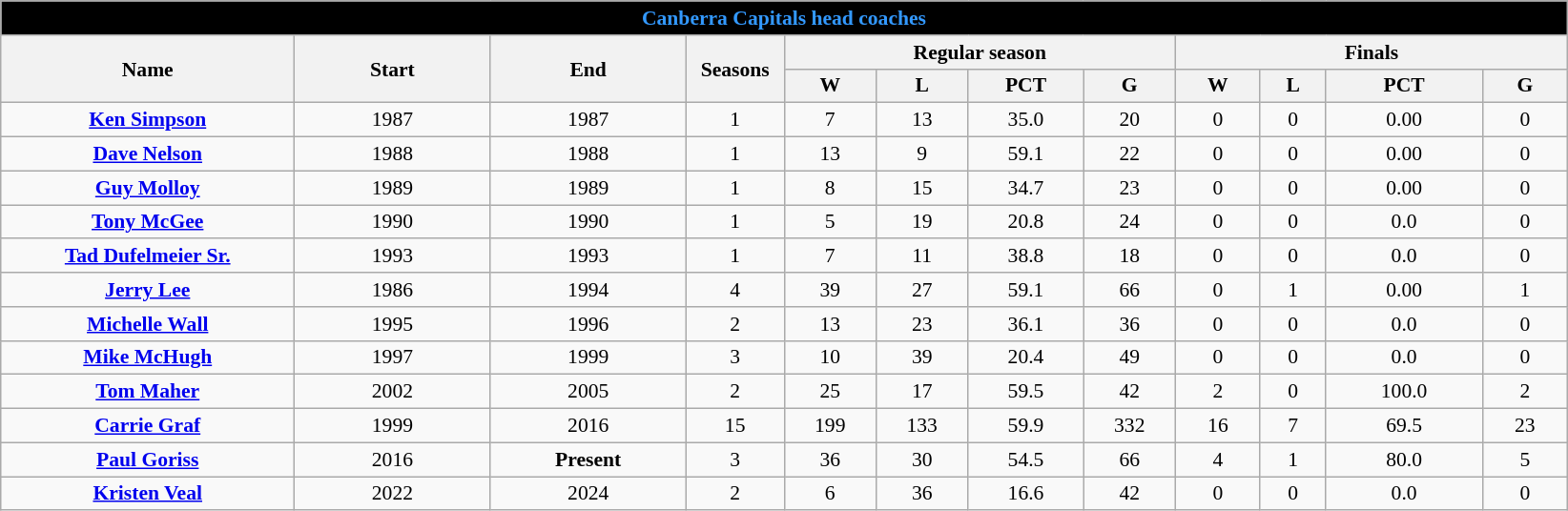<table class="wikitable"  style="clear:both; margin:1.5em auto; text-align:center; font-size:90%">
<tr>
<th colspan=12 style="background:black; color:#3399FF;">Canberra Capitals head coaches</th>
</tr>
<tr>
<th style="width:15%;" rowspan=2>Name</th>
<th style="width:10%;" rowspan=2>Start</th>
<th style="width:10%;" rowspan=2>End</th>
<th style="width:5%;" rowspan=2>Seasons</th>
<th style="width:20%;" colspan=4>Regular season</th>
<th style="width:20%;" colspan=4>Finals</th>
</tr>
<tr>
<th>W</th>
<th>L</th>
<th>PCT</th>
<th>G</th>
<th>W</th>
<th>L</th>
<th>PCT</th>
<th>G</th>
</tr>
<tr>
<td><strong><a href='#'>Ken Simpson</a></strong></td>
<td>1987</td>
<td>1987</td>
<td>1</td>
<td>7</td>
<td>13</td>
<td>35.0</td>
<td>20</td>
<td>0</td>
<td>0</td>
<td>0.00</td>
<td>0</td>
</tr>
<tr>
<td><strong><a href='#'>Dave Nelson</a></strong></td>
<td>1988</td>
<td>1988</td>
<td>1</td>
<td>13</td>
<td>9</td>
<td>59.1</td>
<td>22</td>
<td>0</td>
<td>0</td>
<td>0.00</td>
<td>0</td>
</tr>
<tr>
<td><strong><a href='#'>Guy Molloy</a></strong></td>
<td>1989</td>
<td>1989</td>
<td>1</td>
<td>8</td>
<td>15</td>
<td>34.7</td>
<td>23</td>
<td>0</td>
<td>0</td>
<td>0.00</td>
<td>0</td>
</tr>
<tr>
<td><strong><a href='#'>Tony McGee</a></strong></td>
<td>1990</td>
<td>1990</td>
<td>1</td>
<td>5</td>
<td>19</td>
<td>20.8</td>
<td>24</td>
<td>0</td>
<td>0</td>
<td>0.0</td>
<td>0</td>
</tr>
<tr>
<td><strong><a href='#'>Tad Dufelmeier Sr.</a></strong></td>
<td>1993</td>
<td>1993</td>
<td>1</td>
<td>7</td>
<td>11</td>
<td>38.8</td>
<td>18</td>
<td>0</td>
<td>0</td>
<td>0.0</td>
<td>0</td>
</tr>
<tr>
<td><strong><a href='#'>Jerry Lee</a></strong> </td>
<td>1986</td>
<td>1994</td>
<td>4</td>
<td>39</td>
<td>27</td>
<td>59.1</td>
<td>66</td>
<td>0</td>
<td>1</td>
<td>0.00</td>
<td>1</td>
</tr>
<tr>
<td><strong><a href='#'>Michelle Wall</a></strong></td>
<td>1995</td>
<td>1996</td>
<td>2</td>
<td>13</td>
<td>23</td>
<td>36.1</td>
<td>36</td>
<td>0</td>
<td>0</td>
<td>0.0</td>
<td>0</td>
</tr>
<tr>
<td><strong><a href='#'>Mike McHugh</a></strong></td>
<td>1997</td>
<td>1999</td>
<td>3</td>
<td>10</td>
<td>39</td>
<td>20.4</td>
<td>49</td>
<td>0</td>
<td>0</td>
<td>0.0</td>
<td>0</td>
</tr>
<tr>
<td><strong><a href='#'>Tom Maher</a></strong> </td>
<td>2002</td>
<td>2005</td>
<td>2</td>
<td>25</td>
<td>17</td>
<td>59.5</td>
<td>42</td>
<td>2</td>
<td>0</td>
<td>100.0</td>
<td>2</td>
</tr>
<tr>
<td><strong><a href='#'>Carrie Graf</a></strong> </td>
<td>1999</td>
<td>2016</td>
<td>15</td>
<td>199</td>
<td>133</td>
<td>59.9</td>
<td>332</td>
<td>16</td>
<td>7</td>
<td>69.5</td>
<td>23</td>
</tr>
<tr>
<td><strong><a href='#'>Paul Goriss</a></strong></td>
<td>2016</td>
<td><strong>Present</strong></td>
<td>3</td>
<td>36</td>
<td>30</td>
<td>54.5</td>
<td>66</td>
<td>4</td>
<td>1</td>
<td>80.0</td>
<td>5</td>
</tr>
<tr>
<td><strong><a href='#'>Kristen Veal</a></strong></td>
<td>2022</td>
<td>2024</td>
<td>2</td>
<td>6</td>
<td>36</td>
<td>16.6</td>
<td>42</td>
<td>0</td>
<td>0</td>
<td>0.0</td>
<td>0</td>
</tr>
</table>
